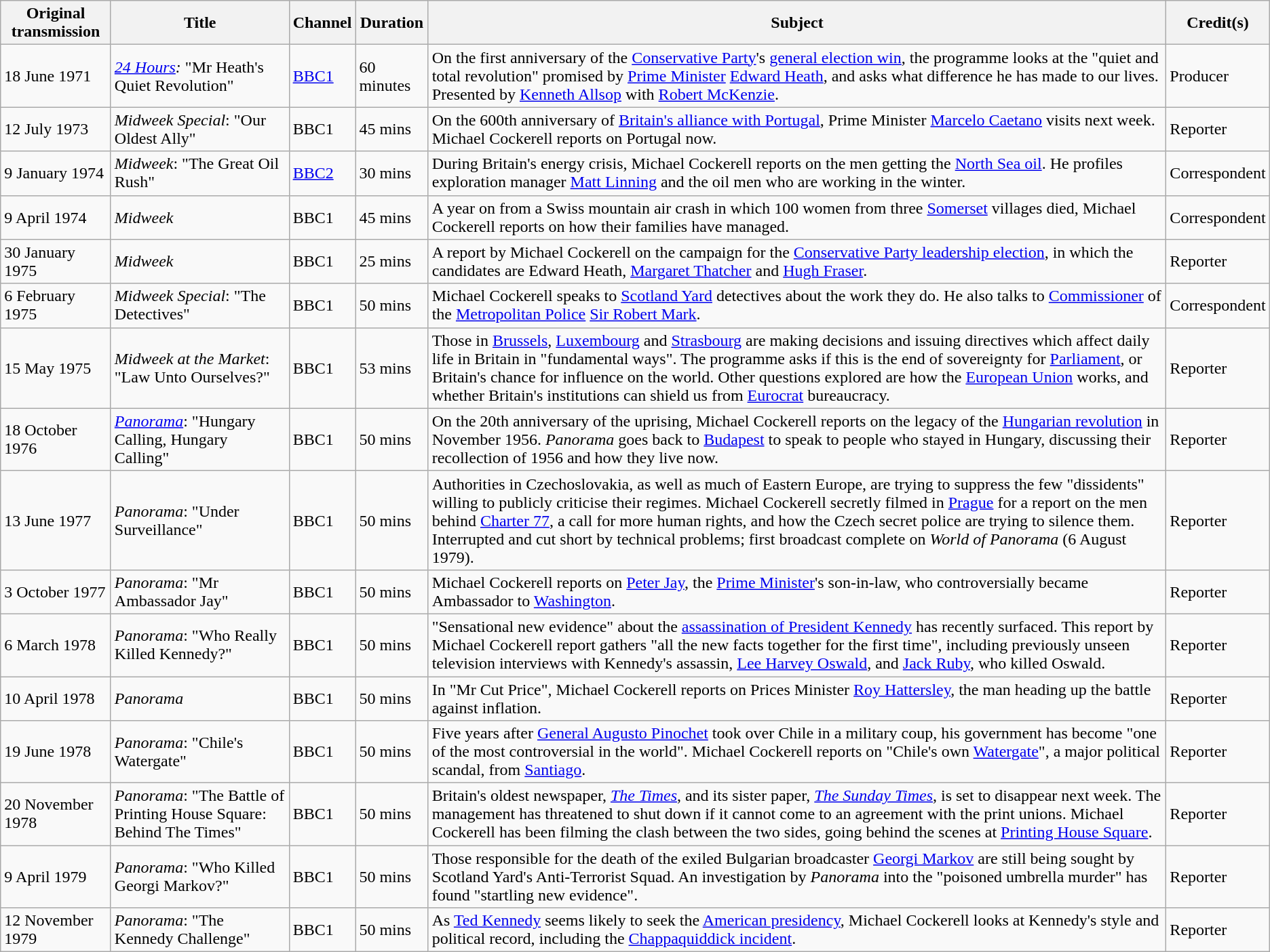<table class="wikitable">
<tr>
<th>Original transmission</th>
<th>Title</th>
<th>Channel</th>
<th>Duration</th>
<th>Subject</th>
<th>Credit(s)</th>
</tr>
<tr>
<td>18 June 1971</td>
<td><em><a href='#'>24 Hours</a>:</em> "Mr Heath's Quiet Revolution"</td>
<td><a href='#'>BBC1</a></td>
<td>60 minutes</td>
<td>On the first anniversary of the <a href='#'>Conservative Party</a>'s <a href='#'>general election win</a>, the programme looks at the "quiet and total revolution" promised by <a href='#'>Prime Minister</a> <a href='#'>Edward Heath</a>, and asks what difference he has made to our lives. Presented by <a href='#'>Kenneth Allsop</a> with <a href='#'>Robert McKenzie</a>.</td>
<td>Producer</td>
</tr>
<tr>
<td>12 July 1973</td>
<td><em>Midweek Special</em>: "Our Oldest Ally"</td>
<td>BBC1</td>
<td>45 mins</td>
<td>On the 600th anniversary of <a href='#'>Britain's alliance with Portugal</a>, Prime Minister <a href='#'>Marcelo Caetano</a> visits next week. Michael Cockerell reports on Portugal now.</td>
<td>Reporter</td>
</tr>
<tr>
<td>9 January 1974</td>
<td><em>Midweek</em>: "The Great Oil Rush"</td>
<td><a href='#'>BBC2</a></td>
<td>30 mins</td>
<td>During Britain's energy crisis, Michael Cockerell reports on the men getting the <a href='#'>North Sea oil</a>. He profiles exploration manager <a href='#'>Matt Linning</a> and the oil men who are working in the winter.</td>
<td>Correspondent</td>
</tr>
<tr>
<td>9 April 1974</td>
<td><em>Midweek</em></td>
<td>BBC1</td>
<td>45 mins</td>
<td>A year on from a Swiss mountain air crash in which 100 women from three <a href='#'>Somerset</a> villages died, Michael Cockerell reports on how their families have managed.</td>
<td>Correspondent</td>
</tr>
<tr>
<td>30 January 1975</td>
<td><em>Midweek</em></td>
<td>BBC1</td>
<td>25 mins</td>
<td>A report by Michael Cockerell on the campaign for the <a href='#'>Conservative Party leadership election</a>, in which the candidates are Edward Heath, <a href='#'>Margaret Thatcher</a> and <a href='#'>Hugh Fraser</a>.</td>
<td>Reporter</td>
</tr>
<tr>
<td>6 February 1975</td>
<td><em>Midweek Special</em>: "The Detectives"</td>
<td>BBC1</td>
<td>50 mins</td>
<td>Michael Cockerell speaks to <a href='#'>Scotland Yard</a> detectives about the work they do. He also talks to <a href='#'>Commissioner</a> of the <a href='#'>Metropolitan Police</a> <a href='#'>Sir Robert Mark</a>.</td>
<td>Correspondent</td>
</tr>
<tr>
<td>15 May 1975</td>
<td><em>Midweek at the Market</em>: "Law Unto Ourselves?"</td>
<td>BBC1</td>
<td>53 mins</td>
<td>Those in <a href='#'>Brussels</a>, <a href='#'>Luxembourg</a> and <a href='#'>Strasbourg</a> are making decisions and issuing directives which affect daily life in Britain in "fundamental ways". The programme asks if this is the end of sovereignty for <a href='#'>Parliament</a>, or Britain's chance for influence on the world. Other questions explored are how the <a href='#'>European Union</a> works, and whether Britain's institutions can shield us from <a href='#'>Eurocrat</a> bureaucracy.</td>
<td>Reporter</td>
</tr>
<tr>
<td>18 October 1976</td>
<td><a href='#'><em>Panorama</em></a>: "Hungary Calling, Hungary Calling"</td>
<td>BBC1</td>
<td>50 mins</td>
<td>On the 20th anniversary of the uprising, Michael Cockerell reports on the legacy of the <a href='#'>Hungarian revolution</a> in November 1956. <em>Panorama</em> goes back to <a href='#'>Budapest</a> to speak to people who stayed in Hungary, discussing their recollection of 1956 and how they live now.</td>
<td>Reporter</td>
</tr>
<tr>
<td>13 June 1977</td>
<td><em>Panorama</em>: "Under Surveillance"</td>
<td>BBC1</td>
<td>50 mins</td>
<td>Authorities in Czechoslovakia, as well as much of Eastern Europe, are trying to suppress the few "dissidents" willing to publicly criticise their regimes. Michael Cockerell secretly filmed in <a href='#'>Prague</a> for a report on the men behind <a href='#'>Charter 77</a>, a call for more human rights, and how the Czech secret police are trying to silence them. Interrupted and cut short by technical problems; first broadcast complete on <em>World of Panorama</em> (6 August 1979).</td>
<td>Reporter</td>
</tr>
<tr>
<td>3 October 1977</td>
<td><em>Panorama</em>: "Mr Ambassador Jay"</td>
<td>BBC1</td>
<td>50 mins</td>
<td>Michael Cockerell reports on <a href='#'>Peter Jay</a>, the <a href='#'>Prime Minister</a>'s son-in-law, who controversially became Ambassador to <a href='#'>Washington</a>.</td>
<td>Reporter</td>
</tr>
<tr>
<td>6 March 1978</td>
<td><em>Panorama</em>: "Who Really Killed Kennedy?"</td>
<td>BBC1</td>
<td>50 mins</td>
<td>"Sensational new evidence" about the <a href='#'>assassination of President Kennedy</a> has recently surfaced. This report by Michael Cockerell report gathers "all the new facts together for the first time", including previously unseen television interviews with Kennedy's assassin, <a href='#'>Lee Harvey Oswald</a>, and <a href='#'>Jack Ruby</a>, who killed Oswald.</td>
<td>Reporter</td>
</tr>
<tr>
<td>10 April 1978</td>
<td><em>Panorama</em></td>
<td>BBC1</td>
<td>50 mins</td>
<td>In "Mr Cut Price", Michael Cockerell reports on Prices Minister <a href='#'>Roy Hattersley</a>, the man heading up the battle against inflation.</td>
<td>Reporter</td>
</tr>
<tr>
<td>19 June 1978</td>
<td><em>Panorama</em>: "Chile's Watergate"</td>
<td>BBC1</td>
<td>50 mins</td>
<td>Five years after <a href='#'>General Augusto Pinochet</a> took over Chile in a military coup, his government has become "one of the most controversial in the world". Michael Cockerell reports on "Chile's own <a href='#'>Watergate</a>", a major political scandal, from <a href='#'>Santiago</a>.</td>
<td>Reporter</td>
</tr>
<tr>
<td>20 November 1978</td>
<td><em>Panorama</em>: "The Battle of Printing House Square: Behind The Times"</td>
<td>BBC1</td>
<td>50 mins</td>
<td>Britain's oldest newspaper, <em><a href='#'>The Times</a></em>,  and its sister paper, <em><a href='#'>The Sunday Times</a></em>, is set to disappear next week. The management has threatened to shut down if it cannot come to an agreement with the print unions. Michael Cockerell has been filming the clash between the two sides, going behind the scenes at <a href='#'>Printing House Square</a>.</td>
<td>Reporter</td>
</tr>
<tr>
<td>9 April 1979</td>
<td><em>Panorama</em>: "Who Killed Georgi Markov?"</td>
<td>BBC1</td>
<td>50 mins</td>
<td>Those responsible for the death of the exiled Bulgarian broadcaster <a href='#'>Georgi Markov</a> are still being sought by Scotland Yard's Anti-Terrorist Squad. An investigation by <em>Panorama</em> into the "poisoned umbrella murder" has found "startling new evidence".</td>
<td>Reporter</td>
</tr>
<tr>
<td>12 November 1979</td>
<td><em>Panorama</em>: "The Kennedy Challenge"</td>
<td>BBC1</td>
<td>50 mins</td>
<td>As <a href='#'>Ted Kennedy</a> seems likely to seek the <a href='#'>American presidency</a>, Michael Cockerell looks at Kennedy's style and political record, including the <a href='#'>Chappaquiddick incident</a>.</td>
<td>Reporter</td>
</tr>
</table>
